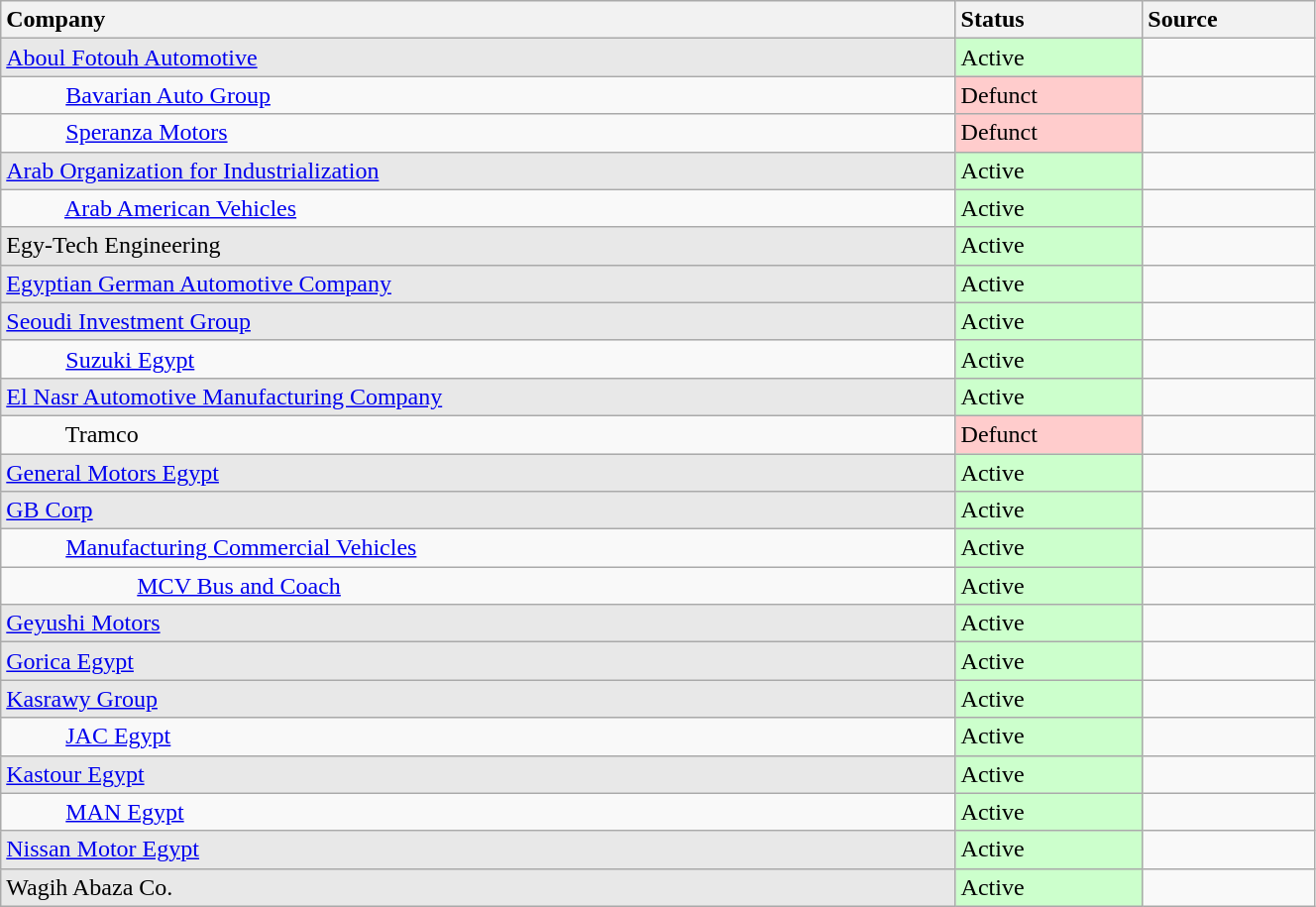<table class="wikitable" style="width:70%">
<tr>
<th style="text-align:left;">Company</th>
<th style="text-align:left;">Status</th>
<th style="text-align:left;">Source</th>
</tr>
<tr>
<td style="background:#e8e8e8;"><a href='#'>Aboul Fotouh Automotive</a></td>
<td Active style="background:#ccffcc;">Active</td>
<td></td>
</tr>
<tr>
<td>          <a href='#'>Bavarian Auto Group</a></td>
<td style="background:#ffcccc;">Defunct</td>
<td></td>
</tr>
<tr>
<td>          <a href='#'>Speranza Motors</a></td>
<td style="background:#ffcccc;">Defunct</td>
<td></td>
</tr>
<tr>
<td style="background:#e8e8e8;"><a href='#'>Arab Organization for Industrialization</a></td>
<td style="background:#ccffcc;">Active</td>
<td></td>
</tr>
<tr>
<td>          <a href='#'>Arab American Vehicles</a></td>
<td style="background:#ccffcc;">Active</td>
<td></td>
</tr>
<tr>
<td style="background:#e8e8e8;">Egy-Tech Engineering</td>
<td style="background:#ccffcc;">Active</td>
<td></td>
</tr>
<tr>
<td style="background:#e8e8e8;"><a href='#'>Egyptian German Automotive Company</a></td>
<td style="background:#ccffcc;">Active</td>
<td></td>
</tr>
<tr>
<td style="background:#e8e8e8;"><a href='#'>Seoudi Investment Group</a></td>
<td style="background:#ccffcc;">Active</td>
<td></td>
</tr>
<tr>
<td>          <a href='#'>Suzuki Egypt</a></td>
<td style="background:#ccffcc;">Active</td>
<td></td>
</tr>
<tr>
<td style="background:#e8e8e8;"><a href='#'>El Nasr Automotive Manufacturing Company</a></td>
<td style="background:#ccffcc;">Active</td>
<td></td>
</tr>
<tr>
<td>          Tramco</td>
<td style="background:#ffcccc;">Defunct</td>
<td></td>
</tr>
<tr>
<td style="background:#e8e8e8;"><a href='#'>General Motors Egypt</a></td>
<td style="background:#ccffcc;">Active</td>
<td></td>
</tr>
<tr>
<td style="background:#e8e8e8;"><a href='#'>GB Corp</a></td>
<td style="background:#ccffcc;">Active</td>
<td></td>
</tr>
<tr>
<td>          <a href='#'>Manufacturing Commercial Vehicles</a></td>
<td style="background:#ccffcc;">Active</td>
<td></td>
</tr>
<tr>
<td>                      <a href='#'>MCV Bus and Coach</a></td>
<td style="background:#ccffcc;">Active</td>
<td></td>
</tr>
<tr>
<td style="background:#e8e8e8;"><a href='#'>Geyushi Motors</a></td>
<td style="background:#ccffcc;">Active</td>
<td></td>
</tr>
<tr>
<td style="background:#e8e8e8;"><a href='#'>Gorica Egypt</a></td>
<td style="background:#ccffcc;">Active</td>
<td></td>
</tr>
<tr>
<td style="background:#e8e8e8;"><a href='#'>Kasrawy Group</a></td>
<td style="background:#ccffcc;">Active</td>
<td></td>
</tr>
<tr>
<td>          <a href='#'>JAC Egypt</a></td>
<td style="background:#ccffcc;">Active</td>
<td></td>
</tr>
<tr>
<td style="background:#e8e8e8;"><a href='#'>Kastour Egypt</a></td>
<td style="background:#ccffcc;">Active</td>
<td></td>
</tr>
<tr>
<td>          <a href='#'>MAN Egypt</a></td>
<td style="background:#ccffcc;">Active</td>
<td></td>
</tr>
<tr>
<td style="background:#e8e8e8;"><a href='#'>Nissan Motor Egypt</a></td>
<td style="background:#ccffcc;">Active</td>
<td></td>
</tr>
<tr>
<td style="background:#e8e8e8;">Wagih Abaza Co.</td>
<td style="background:#ccffcc;">Active</td>
<td></td>
</tr>
</table>
